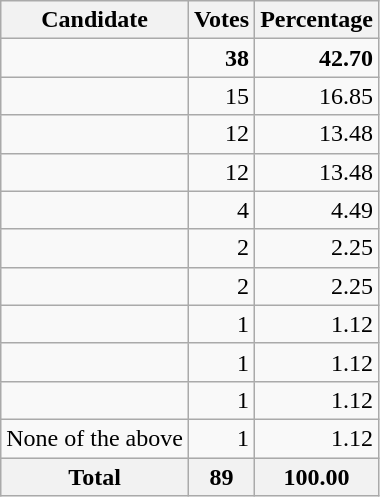<table class="wikitable sortable" style="text-align:right;">
<tr>
<th>Candidate</th>
<th>Votes</th>
<th>Percentage</th>
</tr>
<tr>
<td style="text-align:left;"><strong></strong></td>
<td><strong>38</strong></td>
<td><strong>42.70</strong></td>
</tr>
<tr>
<td style="text-align:left;"></td>
<td>15</td>
<td>16.85</td>
</tr>
<tr>
<td style="text-align:left;"></td>
<td>12</td>
<td>13.48</td>
</tr>
<tr>
<td style="text-align:left;"></td>
<td>12</td>
<td>13.48</td>
</tr>
<tr>
<td style="text-align:left;"></td>
<td>4</td>
<td>4.49</td>
</tr>
<tr>
<td style="text-align:left;"></td>
<td>2</td>
<td>2.25</td>
</tr>
<tr>
<td style="text-align:left;"></td>
<td>2</td>
<td>2.25</td>
</tr>
<tr>
<td style="text-align:left;"></td>
<td>1</td>
<td>1.12</td>
</tr>
<tr>
<td style="text-align:left;"></td>
<td>1</td>
<td>1.12</td>
</tr>
<tr>
<td style="text-align:left;"></td>
<td>1</td>
<td>1.12</td>
</tr>
<tr>
<td style="text-align:left;">None of the above</td>
<td>1</td>
<td>1.12</td>
</tr>
<tr style="background:#eee;">
<th>Total</th>
<th>89</th>
<th>100.00</th>
</tr>
</table>
